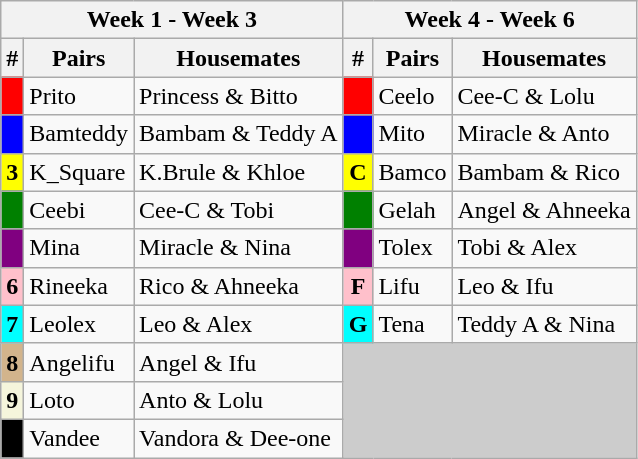<table class="wikitable">
<tr>
<th colspan="3">Week 1 - Week 3</th>
<th colspan="3">Week 4 - Week 6</th>
</tr>
<tr>
<th>#</th>
<th>Pairs</th>
<th>Housemates</th>
<th>#</th>
<th>Pairs</th>
<th>Housemates</th>
</tr>
<tr>
<th style="background:red"></th>
<td>Prito</td>
<td>Princess & Bitto</td>
<th style="background:red"></th>
<td>Ceelo</td>
<td>Cee-C & Lolu</td>
</tr>
<tr>
<th style="background:blue"></th>
<td>Bamteddy</td>
<td>Bambam & Teddy A</td>
<th style="background:blue"></th>
<td>Mito</td>
<td>Miracle & Anto</td>
</tr>
<tr>
<th style="background:yellow">3</th>
<td>K_Square</td>
<td>K.Brule & Khloe</td>
<th style="background:yellow">C</th>
<td>Bamco</td>
<td>Bambam & Rico</td>
</tr>
<tr>
<th style="background:green"></th>
<td>Ceebi</td>
<td>Cee-C & Tobi</td>
<th style="background:green"></th>
<td>Gelah</td>
<td>Angel & Ahneeka</td>
</tr>
<tr>
<th style="background:purple"></th>
<td>Mina</td>
<td>Miracle & Nina</td>
<th style="background:purple"></th>
<td>Tolex</td>
<td>Tobi & Alex</td>
</tr>
<tr>
<th style="background:pink">6</th>
<td>Rineeka</td>
<td>Rico & Ahneeka</td>
<th style="background:pink">F</th>
<td>Lifu</td>
<td>Leo & Ifu</td>
</tr>
<tr>
<th style="background:cyan">7</th>
<td>Leolex</td>
<td>Leo & Alex</td>
<th style="background:cyan">G</th>
<td>Tena</td>
<td>Teddy A & Nina</td>
</tr>
<tr>
<th style="background:tan">8</th>
<td>Angelifu</td>
<td>Angel & Ifu</td>
<td colspan="3" rowspan="3" style="background:#ccc"></td>
</tr>
<tr>
<th style="background:beige">9</th>
<td>Loto</td>
<td>Anto & Lolu</td>
</tr>
<tr>
<th style="background:black"></th>
<td>Vandee</td>
<td>Vandora & Dee-one</td>
</tr>
</table>
